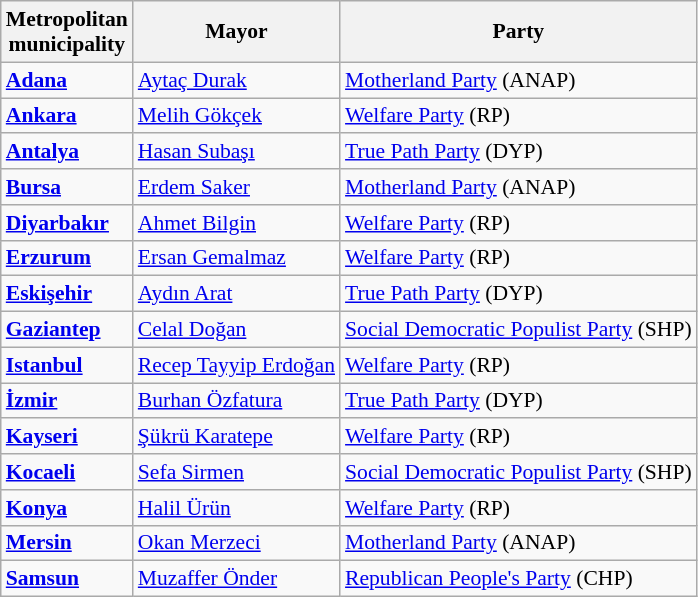<table class="wikitable sortable" style="font-size:90%;">
<tr>
<th>Metropolitan<br>municipality</th>
<th>Mayor</th>
<th>Party</th>
</tr>
<tr>
<td><strong><a href='#'>Adana</a></strong></td>
<td><a href='#'>Aytaç Durak</a></td>
<td><a href='#'>Motherland Party</a> (ANAP)</td>
</tr>
<tr>
<td><strong><a href='#'>Ankara</a></strong></td>
<td><a href='#'>Melih Gökçek</a></td>
<td><a href='#'>Welfare Party</a> (RP)</td>
</tr>
<tr>
<td><strong><a href='#'>Antalya</a></strong></td>
<td><a href='#'>Hasan Subaşı</a></td>
<td><a href='#'>True Path Party</a> (DYP)</td>
</tr>
<tr>
<td><strong><a href='#'>Bursa</a></strong></td>
<td><a href='#'>Erdem Saker</a></td>
<td><a href='#'>Motherland Party</a> (ANAP)</td>
</tr>
<tr>
<td><strong><a href='#'>Diyarbakır</a></strong></td>
<td><a href='#'>Ahmet Bilgin</a></td>
<td><a href='#'>Welfare Party</a> (RP)</td>
</tr>
<tr>
<td><strong><a href='#'>Erzurum</a></strong></td>
<td><a href='#'>Ersan Gemalmaz</a></td>
<td><a href='#'>Welfare Party</a> (RP)</td>
</tr>
<tr>
<td><strong><a href='#'>Eskişehir</a></strong></td>
<td><a href='#'>Aydın Arat</a></td>
<td><a href='#'>True Path Party</a> (DYP)</td>
</tr>
<tr>
<td><strong><a href='#'>Gaziantep</a></strong></td>
<td><a href='#'>Celal Doğan</a></td>
<td><a href='#'>Social Democratic Populist Party</a> (SHP)</td>
</tr>
<tr>
<td><strong><a href='#'>Istanbul</a></strong></td>
<td><a href='#'>Recep Tayyip Erdoğan</a></td>
<td><a href='#'>Welfare Party</a> (RP)</td>
</tr>
<tr>
<td><strong><a href='#'>İzmir</a></strong></td>
<td><a href='#'>Burhan Özfatura</a></td>
<td><a href='#'>True Path Party</a> (DYP)</td>
</tr>
<tr>
<td><strong><a href='#'>Kayseri</a></strong></td>
<td><a href='#'>Şükrü Karatepe</a></td>
<td><a href='#'>Welfare Party</a> (RP)</td>
</tr>
<tr>
<td><strong><a href='#'>Kocaeli</a></strong></td>
<td><a href='#'>Sefa Sirmen</a></td>
<td><a href='#'>Social Democratic Populist Party</a> (SHP)</td>
</tr>
<tr>
<td><strong><a href='#'>Konya</a></strong></td>
<td><a href='#'>Halil Ürün</a></td>
<td><a href='#'>Welfare Party</a> (RP)</td>
</tr>
<tr>
<td><strong><a href='#'>Mersin</a></strong></td>
<td><a href='#'>Okan Merzeci</a></td>
<td><a href='#'>Motherland Party</a> (ANAP)</td>
</tr>
<tr>
<td><strong><a href='#'>Samsun</a></strong></td>
<td><a href='#'>Muzaffer Önder</a></td>
<td><a href='#'>Republican People's Party</a> (CHP)</td>
</tr>
</table>
